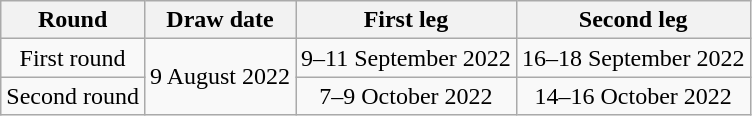<table class="wikitable" style="text-align:center">
<tr>
<th>Round</th>
<th>Draw date</th>
<th>First leg</th>
<th>Second leg</th>
</tr>
<tr>
<td>First round</td>
<td rowspan=2>9 August 2022</td>
<td>9–11 September 2022</td>
<td>16–18 September 2022</td>
</tr>
<tr>
<td>Second round</td>
<td>7–9 October 2022</td>
<td>14–16 October 2022</td>
</tr>
</table>
